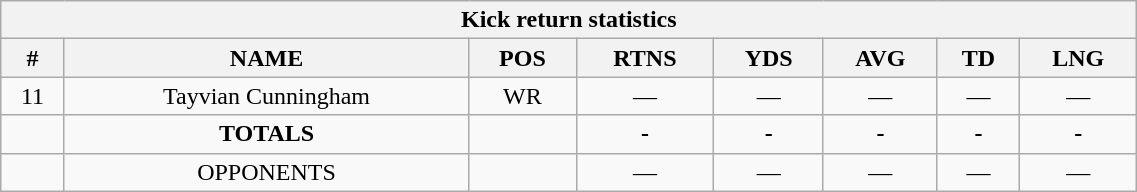<table style="width:60%; text-align:center;" class="wikitable collapsible collapsed">
<tr>
<th colspan="8">Kick return statistics</th>
</tr>
<tr>
<th>#</th>
<th>NAME</th>
<th>POS</th>
<th>RTNS</th>
<th>YDS</th>
<th>AVG</th>
<th>TD</th>
<th>LNG</th>
</tr>
<tr>
<td>11</td>
<td>Tayvian Cunningham</td>
<td>WR</td>
<td>—</td>
<td>—</td>
<td>—</td>
<td>—</td>
<td>—</td>
</tr>
<tr>
<td></td>
<td><strong>TOTALS</strong></td>
<td></td>
<td><strong>-</strong></td>
<td><strong>-</strong></td>
<td><strong>-</strong></td>
<td><strong>-</strong></td>
<td><strong>-</strong></td>
</tr>
<tr>
<td></td>
<td>OPPONENTS</td>
<td></td>
<td>—</td>
<td>—</td>
<td>—</td>
<td>—</td>
<td>—</td>
</tr>
</table>
